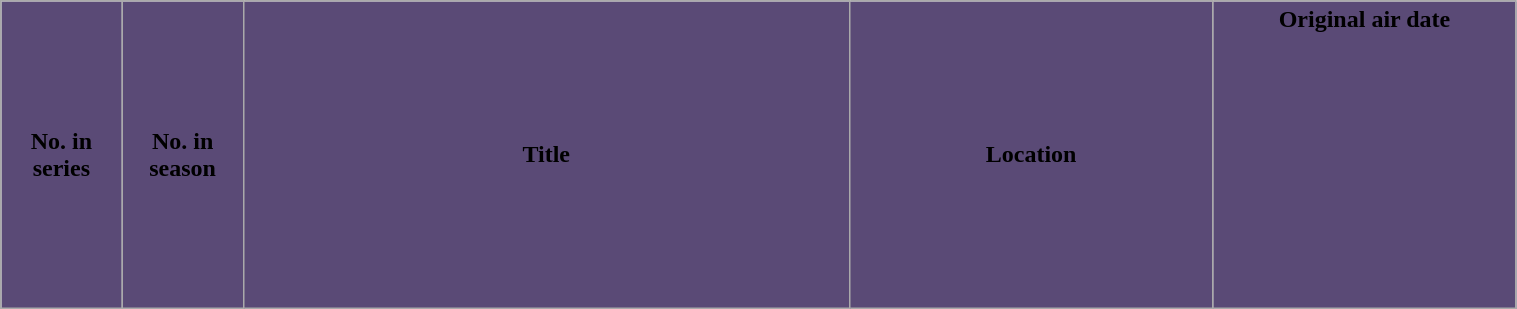<table class="wikitable plainrowheaders" style="width:80%; background:#fff;">
<tr>
<th style="background:#5A4A76; width:8%;"><span>No. in<br>series</span></th>
<th style="background:#5A4A76; width:8%;"><span>No. in<br>season</span></th>
<th style="background:#5A4A76; width:40%;"><span>Title</span></th>
<th style="background:#5A4A76; width:24%;"><span>Location</span></th>
<th style="background:#5A4A76; width:20%;"><span>Original air date</span><br><br><br><br><br><br><br><br><br><br><br></th>
</tr>
</table>
